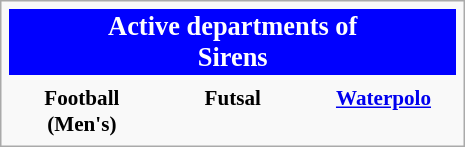<table class="infobox" style="font-size: 88%; width: 22em; text-align: center">
<tr>
<th colspan="3" style="font-size: 125%; background-color: blue; color: white; text-align:center;">Active departments of<br><span>Sirens</span></th>
</tr>
<tr>
<th width="33%" style="text-align:center;" href></th>
<th style="text-align:center;"></th>
<th width="33%" style="text-align:center;"></th>
</tr>
<tr>
<th style="text-align:center;"><strong>Football (Men's)</strong></th>
<th style="text-align:center;">Futsal</th>
<th style="text-align:center;"><a href='#'>Waterpolo</a></th>
</tr>
</table>
